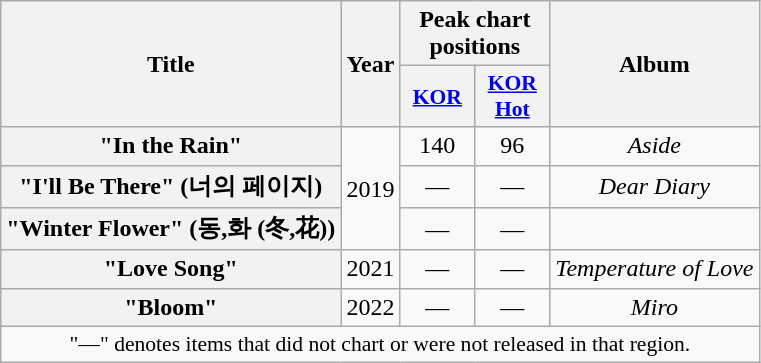<table class="wikitable plainrowheaders" style="text-align:center;">
<tr>
<th scope="col" rowspan="2">Title</th>
<th scope="col" rowspan="2">Year</th>
<th scope="col" colspan="2">Peak chart positions</th>
<th scope="col" rowspan="2">Album</th>
</tr>
<tr>
<th scope="col" style="width:3em;font-size:90%;"><a href='#'>KOR</a><br></th>
<th scope="col" style="width:3em;font-size:90%;"><a href='#'>KOR Hot</a><br></th>
</tr>
<tr>
<th scope=row>"In the Rain"</th>
<td rowspan="3">2019</td>
<td>140</td>
<td>96</td>
<td><em>Aside</em></td>
</tr>
<tr>
<th scope=row>"I'll Be There" (너의 페이지)</th>
<td>—</td>
<td>—</td>
<td><em>Dear Diary</em></td>
</tr>
<tr>
<th scope=row>"Winter Flower" (동,화 (冬,花))</th>
<td>—</td>
<td>—</td>
<td></td>
</tr>
<tr>
<th scope=row>"Love Song"</th>
<td>2021</td>
<td>—</td>
<td>—</td>
<td><em>Temperature of Love</em></td>
</tr>
<tr>
<th scope=row>"Bloom"</th>
<td>2022</td>
<td>—</td>
<td>—</td>
<td><em>Miro</em></td>
</tr>
<tr>
<td colspan="7" style="font-size:90%;">"—" denotes items that did not chart or were not released in that region.</td>
</tr>
</table>
